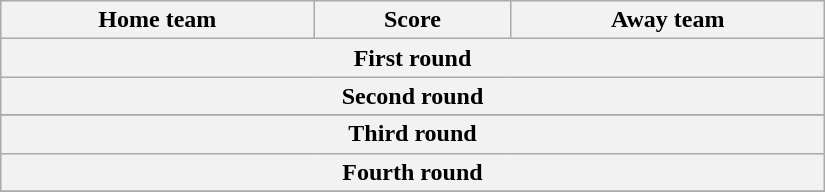<table class="wikitable" style="text-align: center; width:550px">
<tr>
<th scope="col" width="195px">Home team</th>
<th scope="col" width="120px">Score</th>
<th scope="col" width="195px">Away team</th>
</tr>
<tr>
<th colspan="3">First round<br></th>
</tr>
<tr>
<th colspan="3">Second round</th>
</tr>
<tr>
</tr>
<tr>
<th colspan="3">Third round<br></th>
</tr>
<tr>
<th colspan="3">Fourth round<br></th>
</tr>
<tr>
</tr>
</table>
